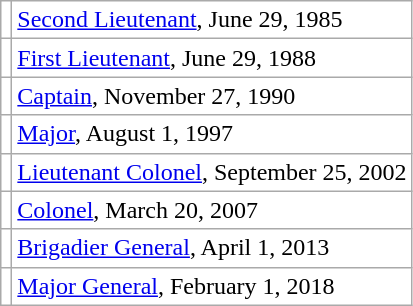<table class="wikitable" style="background:white">
<tr>
<td style="text-align:center;"></td>
<td><a href='#'>Second Lieutenant</a>, June 29, 1985</td>
</tr>
<tr>
<td style="text-align:center;"></td>
<td><a href='#'>First Lieutenant</a>, June 29, 1988</td>
</tr>
<tr>
<td style="text-align:center;"></td>
<td><a href='#'>Captain</a>, November 27, 1990</td>
</tr>
<tr>
<td style="text-align:center;"></td>
<td><a href='#'>Major</a>, August 1, 1997</td>
</tr>
<tr>
<td style="text-align:center;"></td>
<td><a href='#'>Lieutenant Colonel</a>, September 25, 2002</td>
</tr>
<tr>
<td style="text-align:center;"></td>
<td><a href='#'>Colonel</a>, March 20, 2007</td>
</tr>
<tr>
<td style="text-align:center;"></td>
<td><a href='#'>Brigadier General</a>, April 1, 2013</td>
</tr>
<tr>
<td style="text-align:center;"></td>
<td><a href='#'>Major General</a>, February 1, 2018</td>
</tr>
</table>
